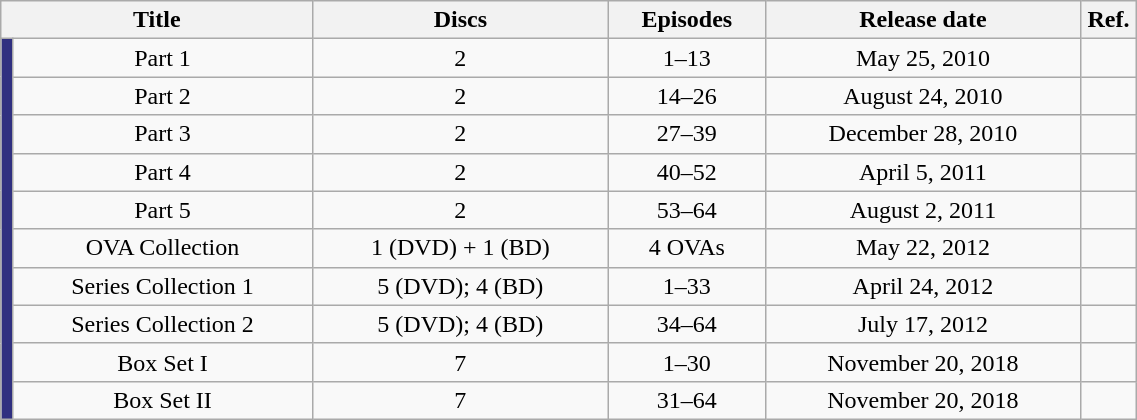<table class="wikitable" style="text-align: center; width: 60%;">
<tr>
<th colspan="2">Title</th>
<th>Discs</th>
<th>Episodes</th>
<th>Release date</th>
<th style="width:5%;">Ref.</th>
</tr>
<tr>
<td rowspan="10" width="1%" style="background: #303080;"></td>
<td>Part 1</td>
<td>2</td>
<td>1–13</td>
<td>May 25, 2010</td>
<td></td>
</tr>
<tr>
<td>Part 2</td>
<td>2</td>
<td>14–26</td>
<td>August 24, 2010</td>
<td></td>
</tr>
<tr>
<td>Part 3</td>
<td>2</td>
<td>27–39</td>
<td>December 28, 2010</td>
<td></td>
</tr>
<tr>
<td>Part 4</td>
<td>2</td>
<td>40–52</td>
<td>April 5, 2011</td>
<td></td>
</tr>
<tr>
<td>Part 5</td>
<td>2</td>
<td>53–64</td>
<td>August 2, 2011</td>
<td></td>
</tr>
<tr>
<td>OVA Collection</td>
<td>1 (DVD) + 1 (BD)</td>
<td>4 OVAs</td>
<td>May 22, 2012</td>
<td></td>
</tr>
<tr>
<td>Series Collection 1</td>
<td>5 (DVD); 4 (BD)</td>
<td>1–33</td>
<td>April 24, 2012</td>
<td></td>
</tr>
<tr>
<td>Series Collection 2</td>
<td>5 (DVD); 4 (BD)</td>
<td>34–64</td>
<td>July 17, 2012</td>
<td></td>
</tr>
<tr>
<td>Box Set I</td>
<td>7</td>
<td>1–30</td>
<td>November 20, 2018</td>
<td></td>
</tr>
<tr>
<td>Box Set II</td>
<td>7</td>
<td>31–64</td>
<td>November 20, 2018</td>
<td></td>
</tr>
</table>
